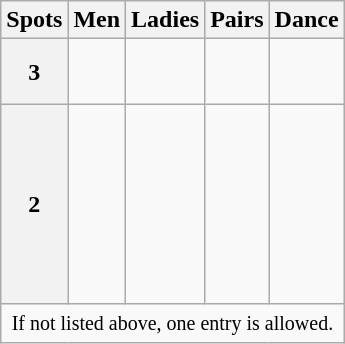<table class="wikitable">
<tr>
<th>Spots</th>
<th>Men</th>
<th>Ladies</th>
<th>Pairs</th>
<th>Dance</th>
</tr>
<tr>
<th>3</th>
<td valign="top"></td>
<td valign="top"> <br> </td>
<td valign="top"></td>
<td valign="top"> <br>  <br> </td>
</tr>
<tr>
<th>2</th>
<td valign="top"> <br>  <br>  <br>  <br>  <br>  <br>  <br></td>
<td valign="top"> <br>  <br>  <br>  <br>  <br>  <br> </td>
<td valign="top"> <br>  <br>  <br>  <br>  <br> </td>
<td valign="top"> <br>  <br>  <br> </td>
</tr>
<tr>
<td colspan=5 align=center><small> If not listed above, one entry is allowed. </small></td>
</tr>
</table>
